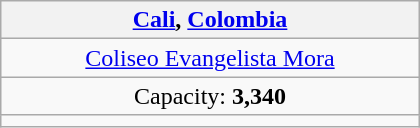<table class=wikitable style=text-align:center width=280>
<tr>
<th> <a href='#'>Cali</a>, <a href='#'>Colombia</a></th>
</tr>
<tr>
<td><a href='#'>Coliseo Evangelista Mora</a></td>
</tr>
<tr>
<td>Capacity: <strong>3,340</strong></td>
</tr>
<tr>
<td></td>
</tr>
</table>
